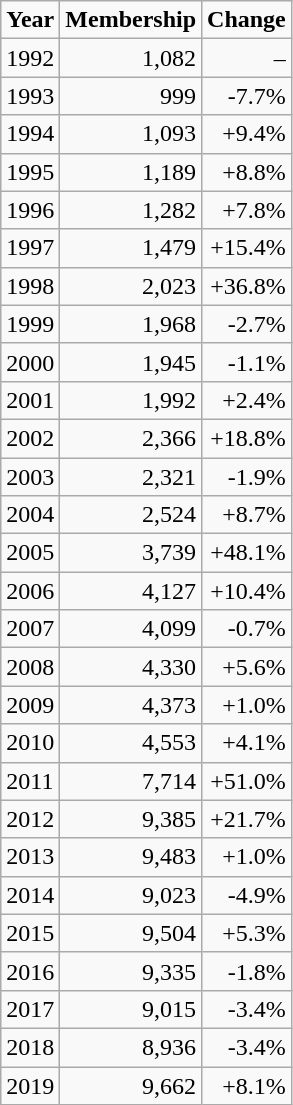<table class=wikitable>
<tr>
<td><strong>Year</strong></td>
<td align=right><strong>Membership</strong></td>
<td align=right><strong>Change</strong></td>
</tr>
<tr>
<td>1992</td>
<td align=right>1,082</td>
<td align="right">–</td>
</tr>
<tr>
<td>1993</td>
<td align=right>999</td>
<td align=right>-7.7%</td>
</tr>
<tr>
<td>1994</td>
<td align=right>1,093</td>
<td align="right">+9.4%</td>
</tr>
<tr>
<td>1995</td>
<td align=right>1,189</td>
<td align="right">+8.8%</td>
</tr>
<tr>
<td>1996</td>
<td align=right>1,282</td>
<td align="right">+7.8%</td>
</tr>
<tr>
<td>1997</td>
<td align=right>1,479</td>
<td align="right">+15.4%</td>
</tr>
<tr>
<td>1998</td>
<td align=right>2,023</td>
<td align="right">+36.8%</td>
</tr>
<tr>
<td>1999</td>
<td align=right>1,968</td>
<td align="right">-2.7%</td>
</tr>
<tr>
<td>2000</td>
<td align=right>1,945</td>
<td align="right">-1.1%</td>
</tr>
<tr>
<td>2001</td>
<td align=right>1,992</td>
<td align="right">+2.4%</td>
</tr>
<tr>
<td>2002</td>
<td align=right>2,366</td>
<td align="right">+18.8%</td>
</tr>
<tr>
<td>2003</td>
<td align=right>2,321</td>
<td align="right">-1.9%</td>
</tr>
<tr>
<td>2004</td>
<td align=right>2,524</td>
<td align="right">+8.7%</td>
</tr>
<tr>
<td>2005</td>
<td align=right>3,739</td>
<td align="right">+48.1%</td>
</tr>
<tr>
<td>2006</td>
<td align=right>4,127</td>
<td align="right">+10.4%</td>
</tr>
<tr>
<td>2007</td>
<td align=right>4,099</td>
<td align="right">-0.7%</td>
</tr>
<tr>
<td>2008</td>
<td align=right>4,330</td>
<td align="right">+5.6%</td>
</tr>
<tr>
<td>2009</td>
<td align=right>4,373</td>
<td align="right">+1.0%</td>
</tr>
<tr>
<td>2010</td>
<td align=right>4,553</td>
<td align="right">+4.1%</td>
</tr>
<tr>
<td>2011</td>
<td align=right>7,714</td>
<td align="right">+51.0%</td>
</tr>
<tr>
<td>2012</td>
<td align=right>9,385</td>
<td align="right">+21.7%</td>
</tr>
<tr>
<td>2013</td>
<td align=right>9,483</td>
<td align="right">+1.0%</td>
</tr>
<tr>
<td>2014</td>
<td align=right>9,023</td>
<td align="right">-4.9%</td>
</tr>
<tr>
<td>2015</td>
<td align=right>9,504</td>
<td align="right">+5.3%</td>
</tr>
<tr>
<td>2016</td>
<td align=right>9,335</td>
<td align="right">-1.8%</td>
</tr>
<tr>
<td>2017</td>
<td align=right>9,015</td>
<td align="right">-3.4%</td>
</tr>
<tr>
<td>2018</td>
<td align=right>8,936</td>
<td align="right">-3.4%</td>
</tr>
<tr>
<td>2019</td>
<td align=right>9,662</td>
<td align="right">+8.1%</td>
</tr>
</table>
